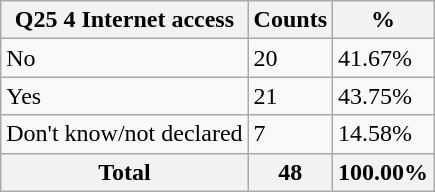<table class="wikitable sortable">
<tr>
<th>Q25 4 Internet access</th>
<th>Counts</th>
<th>%</th>
</tr>
<tr>
<td>No</td>
<td>20</td>
<td>41.67%</td>
</tr>
<tr>
<td>Yes</td>
<td>21</td>
<td>43.75%</td>
</tr>
<tr>
<td>Don't know/not declared</td>
<td>7</td>
<td>14.58%</td>
</tr>
<tr>
<th>Total</th>
<th>48</th>
<th>100.00%</th>
</tr>
</table>
